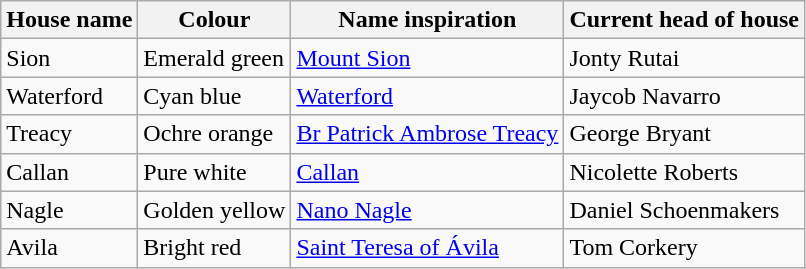<table class="wikitable">
<tr>
<th>House name</th>
<th>Colour</th>
<th>Name inspiration</th>
<th>Current head of house</th>
</tr>
<tr>
<td>Sion</td>
<td>Emerald green</td>
<td><a href='#'>Mount Sion</a></td>
<td>Jonty Rutai</td>
</tr>
<tr>
<td>Waterford</td>
<td>Cyan blue</td>
<td><a href='#'>Waterford</a></td>
<td>Jaycob Navarro</td>
</tr>
<tr>
<td>Treacy</td>
<td>Ochre orange</td>
<td><a href='#'>Br Patrick Ambrose Treacy</a></td>
<td>George Bryant</td>
</tr>
<tr>
<td>Callan</td>
<td>Pure white</td>
<td><a href='#'>Callan</a></td>
<td>Nicolette Roberts</td>
</tr>
<tr>
<td>Nagle</td>
<td>Golden yellow</td>
<td><a href='#'>Nano Nagle</a></td>
<td>Daniel Schoenmakers</td>
</tr>
<tr>
<td>Avila</td>
<td>Bright red</td>
<td><a href='#'>Saint Teresa of Ávila</a></td>
<td>Tom Corkery</td>
</tr>
</table>
